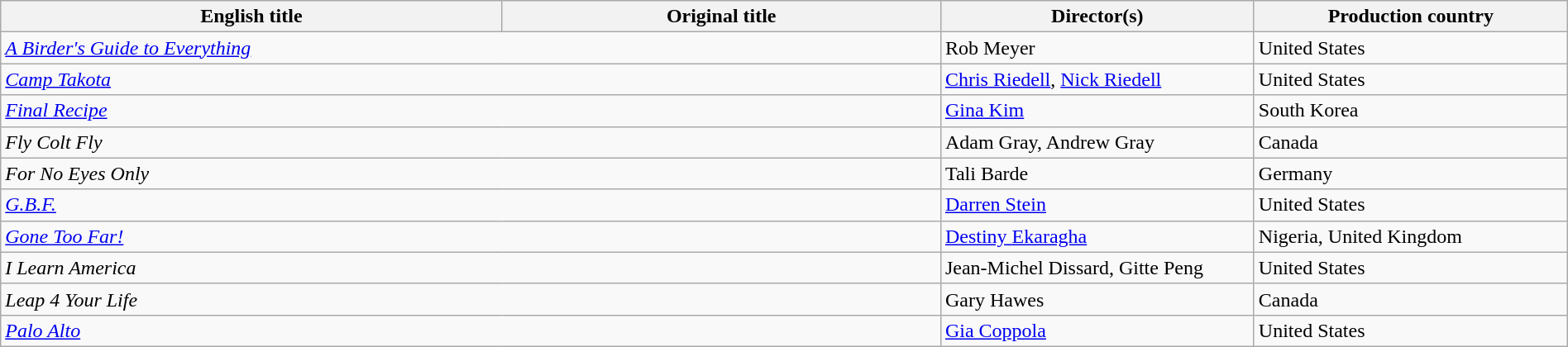<table class="wikitable" width=100%>
<tr>
<th scope="col" width="32%">English title</th>
<th scope="col" width="28%">Original title</th>
<th scope="col" width="20%">Director(s)</th>
<th scope="col" width="20%">Production country</th>
</tr>
<tr>
<td colspan=2><em><a href='#'>A Birder's Guide to Everything</a></em></td>
<td>Rob Meyer</td>
<td>United States</td>
</tr>
<tr>
<td colspan=2><em><a href='#'>Camp Takota</a></em></td>
<td><a href='#'>Chris Riedell</a>, <a href='#'>Nick Riedell</a></td>
<td>United States</td>
</tr>
<tr>
<td colspan=2><em><a href='#'>Final Recipe</a></em></td>
<td><a href='#'>Gina Kim</a></td>
<td>South Korea</td>
</tr>
<tr>
<td colspan=2><em>Fly Colt Fly</em></td>
<td>Adam Gray, Andrew Gray</td>
<td>Canada</td>
</tr>
<tr>
<td colspan=2><em>For No Eyes Only</em></td>
<td>Tali Barde</td>
<td>Germany</td>
</tr>
<tr>
<td colspan=2><em><a href='#'>G.B.F.</a></em></td>
<td><a href='#'>Darren Stein</a></td>
<td>United States</td>
</tr>
<tr>
<td colspan=2><em><a href='#'>Gone Too Far!</a></em></td>
<td><a href='#'>Destiny Ekaragha</a></td>
<td>Nigeria, United Kingdom</td>
</tr>
<tr>
<td colspan=2><em>I Learn America</em></td>
<td>Jean-Michel Dissard, Gitte Peng</td>
<td>United States</td>
</tr>
<tr>
<td colspan=2><em>Leap 4 Your Life</em></td>
<td>Gary Hawes</td>
<td>Canada</td>
</tr>
<tr>
<td colspan=2><em><a href='#'>Palo Alto</a></em></td>
<td><a href='#'>Gia Coppola</a></td>
<td>United States</td>
</tr>
</table>
